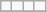<table class="wikitable" border="1">
<tr>
<td></td>
<td></td>
<td></td>
<td></td>
</tr>
<tr>
</tr>
</table>
